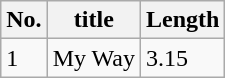<table class="wikitable">
<tr>
<th>No.</th>
<th>title</th>
<th>Length</th>
</tr>
<tr>
<td>1</td>
<td>My Way</td>
<td>3.15</td>
</tr>
</table>
